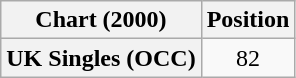<table class="wikitable plainrowheaders" style="text-align:center">
<tr>
<th scope="col">Chart (2000)</th>
<th scope="col">Position</th>
</tr>
<tr>
<th scope="row">UK Singles (OCC)</th>
<td>82</td>
</tr>
</table>
